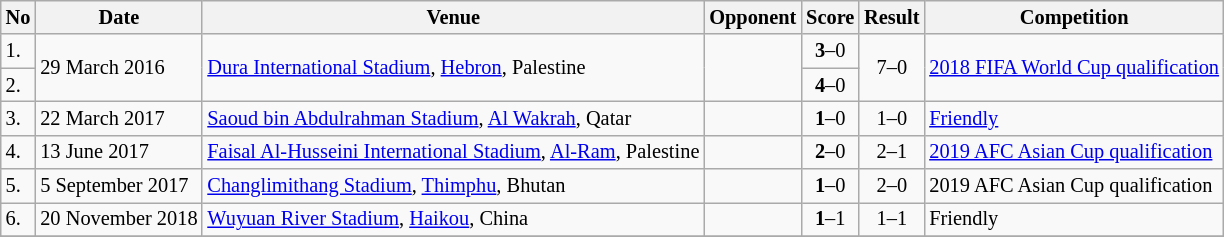<table class="wikitable" style="font-size:85%;">
<tr>
<th>No</th>
<th>Date</th>
<th>Venue</th>
<th>Opponent</th>
<th>Score</th>
<th>Result</th>
<th>Competition</th>
</tr>
<tr>
<td>1.</td>
<td rowspan="2">29 March 2016</td>
<td rowspan="2"><a href='#'>Dura International Stadium</a>, <a href='#'>Hebron</a>, Palestine</td>
<td rowspan="2"></td>
<td align="center"><strong>3</strong>–0</td>
<td rowspan="2" align="center">7–0</td>
<td rowspan="2"><a href='#'>2018 FIFA World Cup qualification</a></td>
</tr>
<tr>
<td>2.</td>
<td align="center"><strong>4</strong>–0</td>
</tr>
<tr>
<td>3.</td>
<td>22 March 2017</td>
<td><a href='#'>Saoud bin Abdulrahman Stadium</a>, <a href='#'>Al Wakrah</a>, Qatar</td>
<td></td>
<td align="center"><strong>1</strong>–0</td>
<td align="center">1–0</td>
<td><a href='#'>Friendly</a></td>
</tr>
<tr>
<td>4.</td>
<td>13 June 2017</td>
<td><a href='#'>Faisal Al-Husseini International Stadium</a>, <a href='#'>Al-Ram</a>, Palestine</td>
<td></td>
<td align="center"><strong>2</strong>–0</td>
<td align="center">2–1</td>
<td><a href='#'>2019 AFC Asian Cup qualification</a></td>
</tr>
<tr>
<td>5.</td>
<td>5 September 2017</td>
<td><a href='#'>Changlimithang Stadium</a>, <a href='#'>Thimphu</a>, Bhutan</td>
<td></td>
<td align="center"><strong>1</strong>–0</td>
<td align="center">2–0</td>
<td>2019 AFC Asian Cup qualification</td>
</tr>
<tr>
<td>6.</td>
<td>20 November 2018</td>
<td><a href='#'>Wuyuan River Stadium</a>, <a href='#'>Haikou</a>, China</td>
<td></td>
<td align="center"><strong>1</strong>–1</td>
<td align="center">1–1</td>
<td>Friendly</td>
</tr>
<tr>
</tr>
</table>
